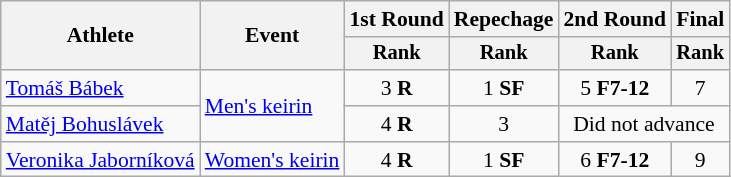<table class="wikitable" style="font-size:90%">
<tr>
<th rowspan=2>Athlete</th>
<th rowspan=2>Event</th>
<th>1st Round</th>
<th>Repechage</th>
<th>2nd Round</th>
<th>Final</th>
</tr>
<tr style="font-size:95%">
<th>Rank</th>
<th>Rank</th>
<th>Rank</th>
<th>Rank</th>
</tr>
<tr align=center>
<td align=left><a href='#'>Tomáš Bábek</a></td>
<td align=left rowspan=2><a href='#'>Men's keirin</a></td>
<td>3 <strong>R</strong></td>
<td>1 <strong>SF</strong></td>
<td>5 <strong>F7-12</strong></td>
<td>7</td>
</tr>
<tr align=center>
<td align=left><a href='#'>Matěj Bohuslávek</a></td>
<td>4 <strong>R</strong></td>
<td>3</td>
<td colspan=2>Did not advance</td>
</tr>
<tr align=center>
<td align=left><a href='#'>Veronika Jaborníková</a></td>
<td align=left><a href='#'>Women's keirin</a></td>
<td>4 <strong>R</strong></td>
<td>1 <strong>SF</strong></td>
<td>6 <strong>F7-12</strong></td>
<td>9</td>
</tr>
</table>
